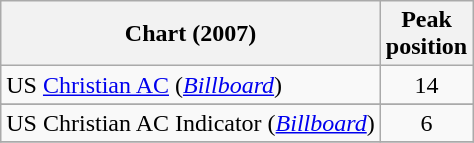<table class="wikitable sortable plainrowheaders" style="text-align:center">
<tr>
<th scope="col">Chart (2007)</th>
<th scope="col">Peak<br> position</th>
</tr>
<tr>
<td align="left">US <a href='#'>Christian AC</a> (<em><a href='#'>Billboard</a></em>)</td>
<td>14</td>
</tr>
<tr>
</tr>
<tr>
</tr>
<tr>
<td align="left">US Christian AC Indicator (<em><a href='#'>Billboard</a></em>)</td>
<td align="center">6</td>
</tr>
<tr>
</tr>
</table>
